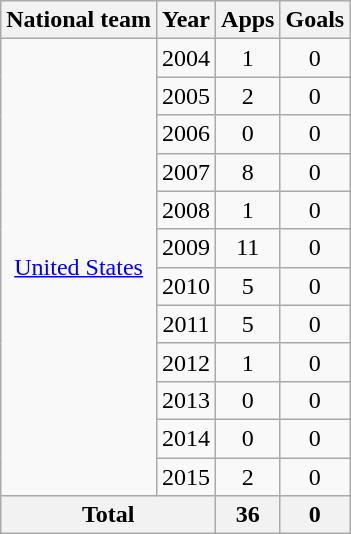<table class=wikitable style="text-align: center;">
<tr>
<th>National team</th>
<th>Year</th>
<th>Apps</th>
<th>Goals</th>
</tr>
<tr>
<td rowspan="12"><a href='#'>United States</a></td>
<td>2004</td>
<td>1</td>
<td>0</td>
</tr>
<tr>
<td>2005</td>
<td>2</td>
<td>0</td>
</tr>
<tr>
<td>2006</td>
<td>0</td>
<td>0</td>
</tr>
<tr>
<td>2007</td>
<td>8</td>
<td>0</td>
</tr>
<tr>
<td>2008</td>
<td>1</td>
<td>0</td>
</tr>
<tr>
<td>2009</td>
<td>11</td>
<td>0</td>
</tr>
<tr>
<td>2010</td>
<td>5</td>
<td>0</td>
</tr>
<tr>
<td>2011</td>
<td>5</td>
<td>0</td>
</tr>
<tr>
<td>2012</td>
<td>1</td>
<td>0</td>
</tr>
<tr>
<td>2013</td>
<td>0</td>
<td>0</td>
</tr>
<tr>
<td>2014</td>
<td>0</td>
<td>0</td>
</tr>
<tr>
<td>2015</td>
<td>2</td>
<td>0</td>
</tr>
<tr>
<th colspan=2>Total</th>
<th>36</th>
<th>0</th>
</tr>
</table>
